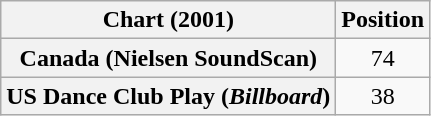<table class="wikitable plainrowheaders" style="text-align:center">
<tr>
<th>Chart (2001)</th>
<th>Position</th>
</tr>
<tr>
<th scope="row">Canada (Nielsen SoundScan)</th>
<td>74</td>
</tr>
<tr>
<th scope="row">US Dance Club Play (<em>Billboard</em>)</th>
<td>38</td>
</tr>
</table>
